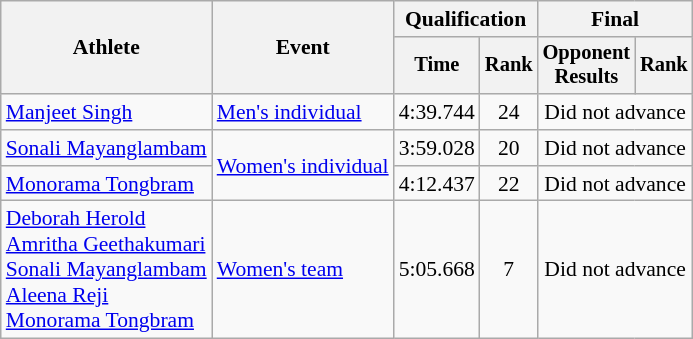<table class=wikitable style=font-size:90%;text-align:center;>
<tr>
<th rowspan=2>Athlete</th>
<th rowspan=2>Event</th>
<th colspan=2>Qualification</th>
<th colspan=2>Final</th>
</tr>
<tr style="font-size:95%">
<th>Time</th>
<th>Rank</th>
<th>Opponent<br>Results</th>
<th>Rank</th>
</tr>
<tr>
<td align=left><a href='#'>Manjeet Singh</a></td>
<td align=left><a href='#'>Men's individual</a></td>
<td>4:39.744</td>
<td>24</td>
<td colspan="2">Did not advance</td>
</tr>
<tr>
<td align=left><a href='#'>Sonali Mayanglambam</a></td>
<td align=left rowspan="2"><a href='#'>Women's individual</a></td>
<td>3:59.028</td>
<td>20</td>
<td colspan="2">Did not advance</td>
</tr>
<tr>
<td align=left><a href='#'>Monorama Tongbram</a></td>
<td>4:12.437</td>
<td>22</td>
<td colspan="2">Did not advance</td>
</tr>
<tr>
<td align=left><a href='#'>Deborah Herold</a><br><a href='#'>Amritha Geethakumari</a><br><a href='#'>Sonali Mayanglambam</a><br><a href='#'>Aleena Reji</a><br><a href='#'>Monorama Tongbram</a></td>
<td align=left><a href='#'>Women's team</a></td>
<td>5:05.668</td>
<td>7</td>
<td colspan="2">Did not advance</td>
</tr>
</table>
